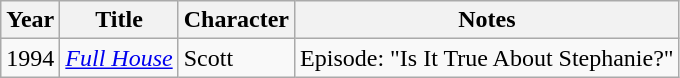<table class="wikitable">
<tr>
<th>Year</th>
<th>Title</th>
<th>Character</th>
<th>Notes</th>
</tr>
<tr>
<td>1994</td>
<td><em><a href='#'>Full House</a></em></td>
<td>Scott</td>
<td>Episode: "Is It True About Stephanie?"</td>
</tr>
</table>
